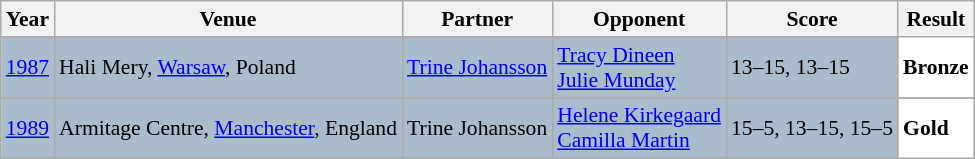<table class="sortable wikitable" style="font-size: 90%;">
<tr>
<th>Year</th>
<th>Venue</th>
<th>Partner</th>
<th>Opponent</th>
<th>Score</th>
<th>Result</th>
</tr>
<tr style="background:#AABBCC">
<td align="center"><a href='#'>1987</a></td>
<td align="left">Hali Mery, <a href='#'>Warsaw</a>, Poland</td>
<td align="left"> <a href='#'>Trine Johansson</a></td>
<td align="left"> <a href='#'>Tracy Dineen</a><br> <a href='#'>Julie Munday</a></td>
<td align="left">13–15, 13–15</td>
<td style="text-align:left; background:white"> <strong>Bronze</strong></td>
</tr>
<tr>
</tr>
<tr style="background:#AABBCC">
<td align="center"><a href='#'>1989</a></td>
<td align="left">Armitage Centre, <a href='#'>Manchester</a>, England</td>
<td align="left"> Trine Johansson</td>
<td align="left"> <a href='#'>Helene Kirkegaard</a><br> <a href='#'>Camilla Martin</a></td>
<td align="left">15–5, 13–15, 15–5</td>
<td style="text-align:left; background:white"> <strong>Gold</strong></td>
</tr>
</table>
